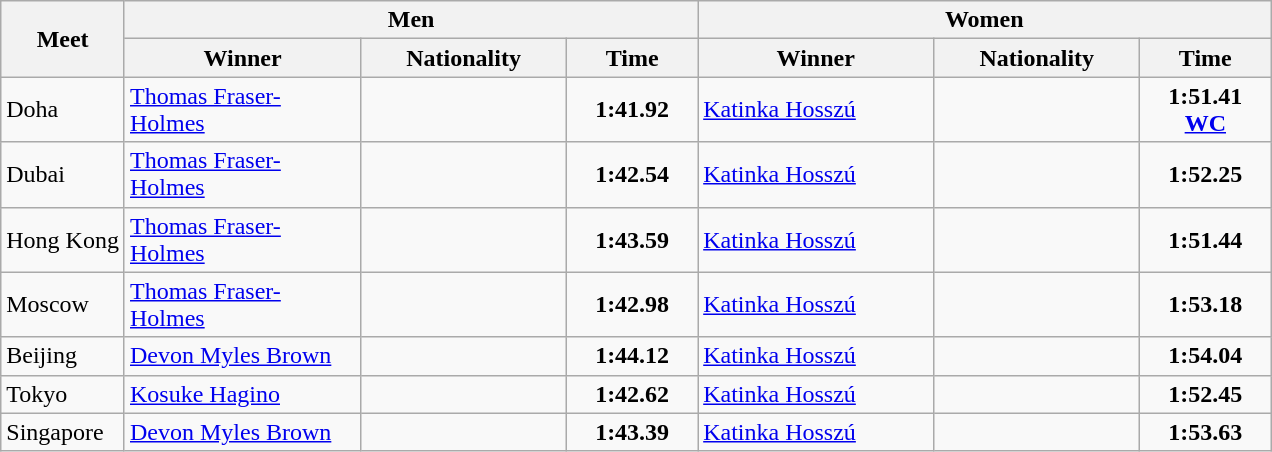<table class="wikitable">
<tr>
<th rowspan="2">Meet</th>
<th colspan="3">Men</th>
<th colspan="3">Women</th>
</tr>
<tr>
<th width=150>Winner</th>
<th width=130>Nationality</th>
<th width=80>Time</th>
<th width=150>Winner</th>
<th width=130>Nationality</th>
<th width=80>Time</th>
</tr>
<tr>
<td>Doha</td>
<td><a href='#'>Thomas Fraser-Holmes</a></td>
<td></td>
<td align=center><strong>1:41.92</strong></td>
<td><a href='#'>Katinka Hosszú</a></td>
<td></td>
<td align=center><strong>1:51.41 <a href='#'>WC</a></strong></td>
</tr>
<tr>
<td>Dubai</td>
<td><a href='#'>Thomas Fraser-Holmes</a></td>
<td></td>
<td align=center><strong>1:42.54</strong></td>
<td><a href='#'>Katinka Hosszú</a></td>
<td></td>
<td align=center><strong>1:52.25</strong></td>
</tr>
<tr>
<td>Hong Kong</td>
<td><a href='#'>Thomas Fraser-Holmes</a></td>
<td></td>
<td align=center><strong>1:43.59</strong></td>
<td><a href='#'>Katinka Hosszú</a></td>
<td></td>
<td align=center><strong>1:51.44</strong></td>
</tr>
<tr>
<td>Moscow</td>
<td><a href='#'>Thomas Fraser-Holmes</a></td>
<td></td>
<td align=center><strong>1:42.98</strong></td>
<td><a href='#'>Katinka Hosszú</a></td>
<td></td>
<td align=center><strong>1:53.18</strong></td>
</tr>
<tr>
<td>Beijing</td>
<td><a href='#'>Devon Myles Brown</a></td>
<td></td>
<td align=center><strong>1:44.12</strong></td>
<td><a href='#'>Katinka Hosszú</a></td>
<td></td>
<td align=center><strong>1:54.04</strong></td>
</tr>
<tr>
<td>Tokyo</td>
<td><a href='#'>Kosuke Hagino</a></td>
<td></td>
<td align=center><strong>1:42.62</strong></td>
<td><a href='#'>Katinka Hosszú</a></td>
<td></td>
<td align=center><strong>1:52.45</strong></td>
</tr>
<tr>
<td>Singapore</td>
<td><a href='#'>Devon Myles Brown</a></td>
<td></td>
<td align=center><strong>1:43.39</strong></td>
<td><a href='#'>Katinka Hosszú</a></td>
<td></td>
<td align=center><strong>1:53.63</strong></td>
</tr>
</table>
